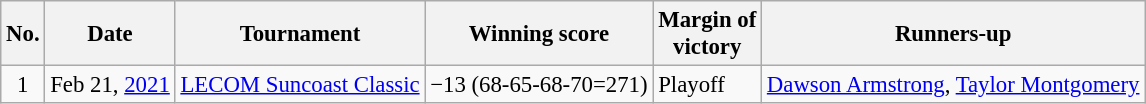<table class="wikitable" style="font-size:95%;">
<tr>
<th>No.</th>
<th>Date</th>
<th>Tournament</th>
<th>Winning score</th>
<th>Margin of<br>victory</th>
<th>Runners-up</th>
</tr>
<tr>
<td align=center>1</td>
<td align=right>Feb 21, <a href='#'>2021</a></td>
<td><a href='#'>LECOM Suncoast Classic</a></td>
<td>−13 (68-65-68-70=271)</td>
<td>Playoff</td>
<td> <a href='#'>Dawson Armstrong</a>,  <a href='#'>Taylor Montgomery</a></td>
</tr>
</table>
